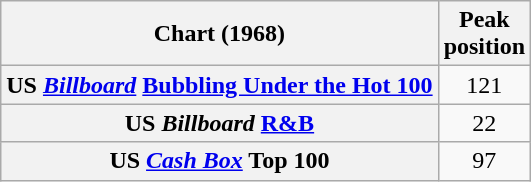<table class="wikitable sortable plainrowheaders">
<tr>
<th>Chart (1968)</th>
<th>Peak<br>position</th>
</tr>
<tr>
<th scope="row">US <em><a href='#'>Billboard</a></em> <a href='#'>Bubbling Under the Hot 100</a></th>
<td style="text-align:center;">121</td>
</tr>
<tr>
<th scope="row">US <em>Billboard</em> <a href='#'>R&B</a></th>
<td style="text-align:center;">22</td>
</tr>
<tr>
<th scope="row">US <a href='#'><em>Cash Box</em></a> Top 100</th>
<td align="center">97</td>
</tr>
</table>
